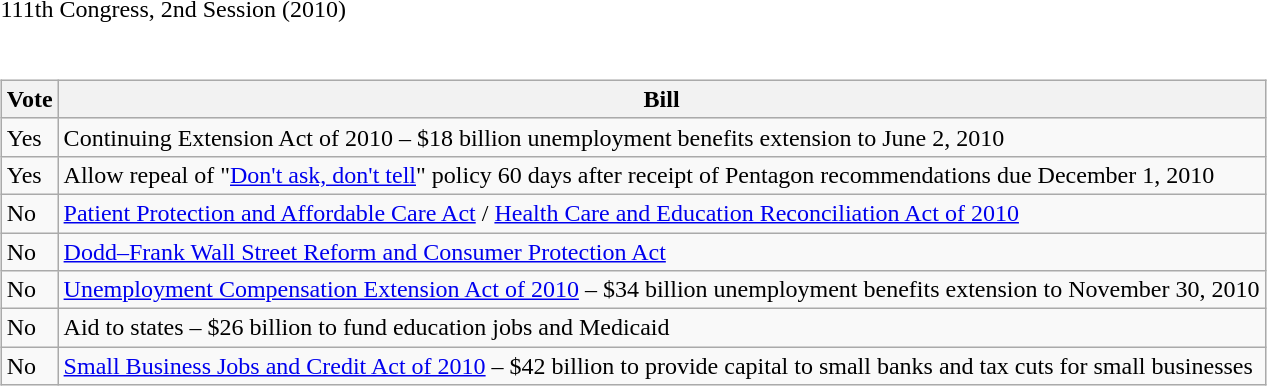<table>
<tr>
<td width="100%" align="left">111th Congress, 2nd Session (2010)</td>
</tr>
<tr valign="top">
<td><br><table class="wikitable" style="margin-left:auto;margin-right:auto;text-align:left">
<tr bgcolor="#ececec" valign=top>
<th>Vote</th>
<th>Bill</th>
</tr>
<tr>
<td align="left">Yes</td>
<td align="left">Continuing Extension Act of 2010 – $18 billion unemployment benefits extension to June 2, 2010</td>
</tr>
<tr>
<td align="left">Yes</td>
<td align="left">Allow repeal of "<a href='#'>Don't ask, don't tell</a>" policy 60 days after receipt of Pentagon recommendations due December 1, 2010</td>
</tr>
<tr>
<td align="left">No</td>
<td align="left"><a href='#'>Patient Protection and Affordable Care Act</a> / <a href='#'>Health Care and Education Reconciliation Act of 2010</a></td>
</tr>
<tr>
<td align="left">No</td>
<td align="left"><a href='#'>Dodd–Frank Wall Street Reform and Consumer Protection Act</a></td>
</tr>
<tr>
<td align="left">No</td>
<td align="left"><a href='#'>Unemployment Compensation Extension Act of 2010</a> – $34 billion unemployment benefits extension to November 30, 2010</td>
</tr>
<tr>
<td align="left">No</td>
<td align="left">Aid to states – $26 billion to fund education jobs and Medicaid</td>
</tr>
<tr>
<td align="left">No</td>
<td align="left"><a href='#'>Small Business Jobs and Credit Act of 2010</a> – $42 billion to provide capital to small banks and tax cuts for small businesses</td>
</tr>
</table>
</td>
</tr>
</table>
